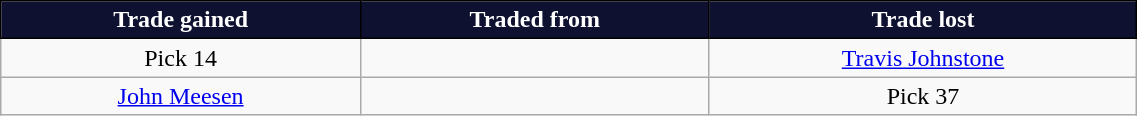<table class="wikitable" style="text-align:center; width:60%;">
<tr style="color:#FFFFFF;">
<th style="background:#0F1131; border: solid black 1px;">Trade gained</th>
<th style="background:#0F1131; border: solid black 1px;">Traded from</th>
<th style="background:#0F1131; border: solid black 1px;">Trade lost</th>
</tr>
<tr>
<td>Pick 14</td>
<td></td>
<td><a href='#'>Travis Johnstone</a></td>
</tr>
<tr>
<td><a href='#'>John Meesen</a></td>
<td></td>
<td>Pick 37</td>
</tr>
</table>
